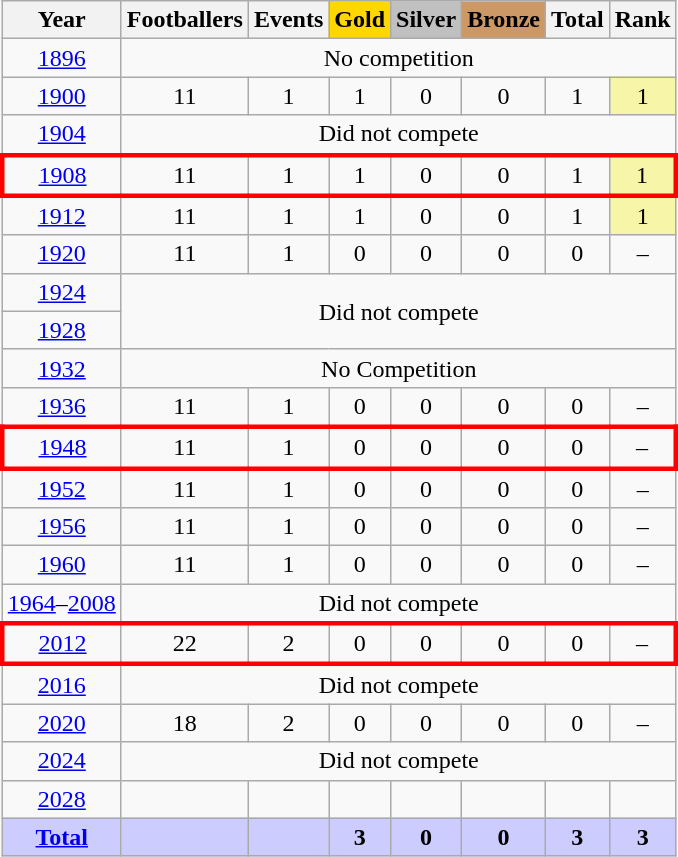<table class="wikitable sortable collapsible collapsed">
<tr>
<th>Year</th>
<th>Footballers</th>
<th>Events</th>
<th style="text-align:center; background-color:gold;"><strong>Gold</strong></th>
<th style="text-align:center; background-color:silver;"><strong>Silver</strong></th>
<th style="text-align:center; background-color:#c96;"><strong>Bronze</strong></th>
<th>Total</th>
<th>Rank</th>
</tr>
<tr style="text-align:center">
<td><a href='#'>1896</a></td>
<td colspan=7>No competition</td>
</tr>
<tr style="text-align:center">
<td><a href='#'>1900</a></td>
<td>11</td>
<td>1</td>
<td>1</td>
<td>0</td>
<td>0</td>
<td>1</td>
<td style="background-color:#F7F6A8">1</td>
</tr>
<tr style="text-align:center">
<td><a href='#'>1904</a></td>
<td colspan=7>Did not compete</td>
</tr>
<tr style="text-align:center;border: 3px solid red">
<td><a href='#'>1908</a></td>
<td>11</td>
<td>1</td>
<td>1</td>
<td>0</td>
<td>0</td>
<td>1</td>
<td style="background-color:#F7F6A8">1</td>
</tr>
<tr style="text-align:center">
<td><a href='#'>1912</a></td>
<td>11</td>
<td>1</td>
<td>1</td>
<td>0</td>
<td>0</td>
<td>1</td>
<td style="background-color:#F7F6A8">1</td>
</tr>
<tr style="text-align:center">
<td><a href='#'>1920</a></td>
<td>11</td>
<td>1</td>
<td>0</td>
<td>0</td>
<td>0</td>
<td>0</td>
<td>–</td>
</tr>
<tr style="text-align:center">
<td><a href='#'>1924</a></td>
<td colspan=7 rowspan=2>Did not compete</td>
</tr>
<tr style="text-align:center">
<td><a href='#'>1928</a></td>
</tr>
<tr style="text-align:center">
<td><a href='#'>1932</a></td>
<td colspan="7">No Competition</td>
</tr>
<tr style="text-align:center">
<td><a href='#'>1936</a></td>
<td>11</td>
<td>1</td>
<td>0</td>
<td>0</td>
<td>0</td>
<td>0</td>
<td>–</td>
</tr>
<tr style="text-align:center;border: 3px solid red">
<td><a href='#'>1948</a></td>
<td>11</td>
<td>1</td>
<td>0</td>
<td>0</td>
<td>0</td>
<td>0</td>
<td>–</td>
</tr>
<tr style="text-align:center">
<td><a href='#'>1952</a></td>
<td>11</td>
<td>1</td>
<td>0</td>
<td>0</td>
<td>0</td>
<td>0</td>
<td>–</td>
</tr>
<tr style="text-align:center">
<td><a href='#'>1956</a></td>
<td>11</td>
<td>1</td>
<td>0</td>
<td>0</td>
<td>0</td>
<td>0</td>
<td>–</td>
</tr>
<tr style="text-align:center">
<td><a href='#'>1960</a></td>
<td>11</td>
<td>1</td>
<td>0</td>
<td>0</td>
<td>0</td>
<td>0</td>
<td>–</td>
</tr>
<tr style="text-align:center">
<td><a href='#'>1964</a>–<a href='#'>2008</a></td>
<td colspan="7">Did not compete</td>
</tr>
<tr style="text-align:center;border: 3px solid red">
<td><a href='#'>2012</a></td>
<td>22</td>
<td>2</td>
<td>0</td>
<td>0</td>
<td>0</td>
<td>0</td>
<td>–</td>
</tr>
<tr style="text-align:center">
<td><a href='#'>2016</a></td>
<td colspan="7">Did not compete</td>
</tr>
<tr style="text-align:center">
<td><a href='#'>2020</a></td>
<td>18</td>
<td>2</td>
<td>0</td>
<td>0</td>
<td>0</td>
<td>0</td>
<td>–</td>
</tr>
<tr style="text-align:center">
<td><a href='#'>2024</a></td>
<td colspan="7">Did not compete</td>
</tr>
<tr style="text-align:center">
<td><a href='#'>2028</a></td>
<td></td>
<td></td>
<td></td>
<td></td>
<td></td>
<td></td>
<td></td>
</tr>
<tr style="text-align:center; background-color:#ccf;">
<td><strong><a href='#'>Total</a></strong></td>
<td></td>
<td></td>
<td><strong>3</strong></td>
<td><strong>0</strong></td>
<td><strong>0</strong></td>
<td><strong>3</strong></td>
<td><strong>3</strong></td>
</tr>
</table>
